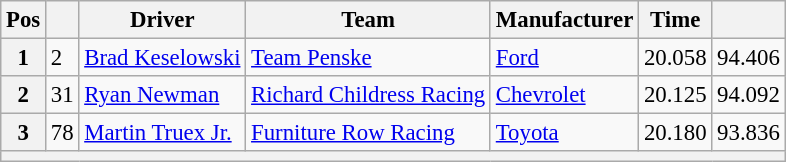<table class="wikitable" style="font-size:95%">
<tr>
<th>Pos</th>
<th></th>
<th>Driver</th>
<th>Team</th>
<th>Manufacturer</th>
<th>Time</th>
<th></th>
</tr>
<tr>
<th>1</th>
<td>2</td>
<td><a href='#'>Brad Keselowski</a></td>
<td><a href='#'>Team Penske</a></td>
<td><a href='#'>Ford</a></td>
<td>20.058</td>
<td>94.406</td>
</tr>
<tr>
<th>2</th>
<td>31</td>
<td><a href='#'>Ryan Newman</a></td>
<td><a href='#'>Richard Childress Racing</a></td>
<td><a href='#'>Chevrolet</a></td>
<td>20.125</td>
<td>94.092</td>
</tr>
<tr>
<th>3</th>
<td>78</td>
<td><a href='#'>Martin Truex Jr.</a></td>
<td><a href='#'>Furniture Row Racing</a></td>
<td><a href='#'>Toyota</a></td>
<td>20.180</td>
<td>93.836</td>
</tr>
<tr>
<th colspan="7"></th>
</tr>
</table>
